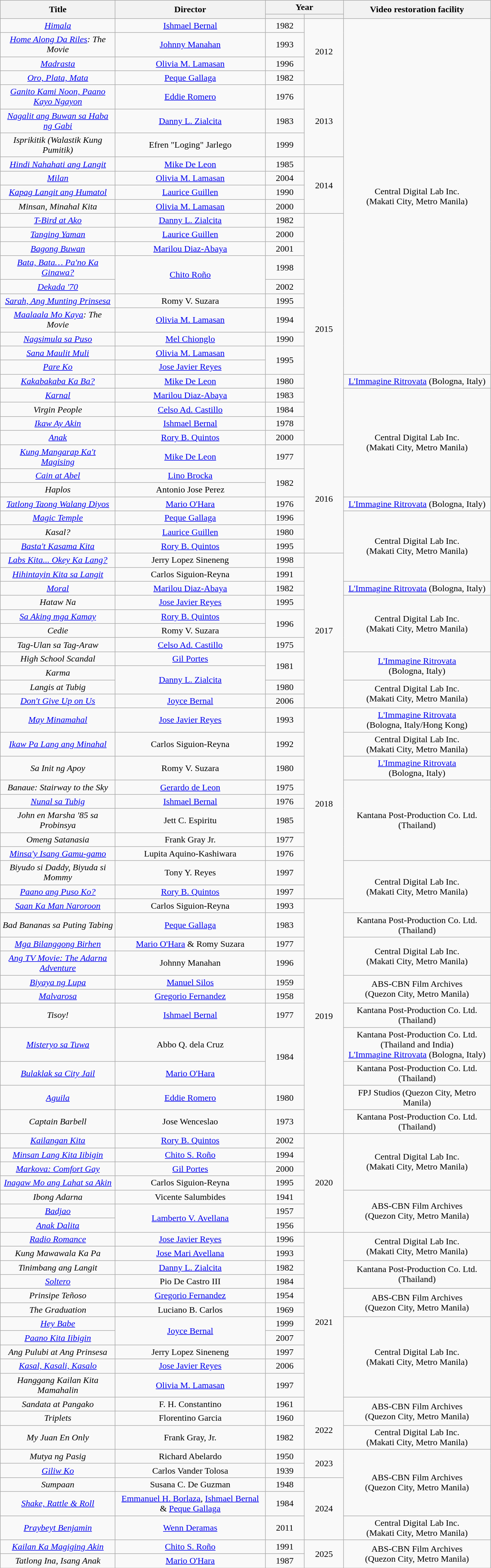<table class="wikitable sortable" width=70% style="text-align: center;">
<tr>
<th rowspan=2>Title</th>
<th rowspan="2">Director</th>
<th colspan="2">Year</th>
<th rowspan="2">Video restoration facility</th>
</tr>
<tr>
<th width=8%></th>
<th width=8%></th>
</tr>
<tr>
<td><em><a href='#'>Himala</a></em></td>
<td><a href='#'>Ishmael Bernal</a></td>
<td>1982</td>
<td rowspan="4">2012</td>
<td rowspan="21">Central Digital Lab Inc.<br>(Makati City, Metro Manila)</td>
</tr>
<tr>
<td><em><a href='#'>Home Along Da Riles</a>: The Movie</em></td>
<td><a href='#'>Johnny Manahan</a></td>
<td>1993</td>
</tr>
<tr>
<td><em><a href='#'>Madrasta</a></em></td>
<td><a href='#'>Olivia M. Lamasan</a></td>
<td>1996</td>
</tr>
<tr>
<td><em><a href='#'>Oro, Plata, Mata</a></em></td>
<td><a href='#'>Peque Gallaga</a></td>
<td>1982</td>
</tr>
<tr>
<td><em><a href='#'>Ganito Kami Noon, Paano Kayo Ngayon</a></em></td>
<td><a href='#'>Eddie Romero</a></td>
<td>1976</td>
<td rowspan="3">2013</td>
</tr>
<tr>
<td><em><a href='#'>Nagalit ang Buwan sa Haba ng Gabi</a></em></td>
<td><a href='#'>Danny L. Zialcita</a></td>
<td>1983</td>
</tr>
<tr>
<td><em>Isprikitik (Walastik Kung Pumitik)</em></td>
<td>Efren "Loging" Jarlego</td>
<td>1999</td>
</tr>
<tr>
<td><em><a href='#'>Hindi Nahahati ang Langit</a></em></td>
<td><a href='#'>Mike De Leon</a></td>
<td>1985</td>
<td rowspan="4">2014</td>
</tr>
<tr>
<td style="text-align: center;"><em><a href='#'>Milan</a></em></td>
<td><a href='#'>Olivia M. Lamasan</a></td>
<td>2004</td>
</tr>
<tr>
<td><em><a href='#'>Kapag Langit ang Humatol</a></em></td>
<td><a href='#'>Laurice Guillen</a></td>
<td>1990</td>
</tr>
<tr>
<td><em>Minsan, Minahal Kita</em></td>
<td><a href='#'>Olivia M. Lamasan</a></td>
<td>2000</td>
</tr>
<tr>
<td style="text-align: center;"><em><a href='#'>T-Bird at Ako</a></em></td>
<td><a href='#'>Danny L. Zialcita</a></td>
<td>1982</td>
<td rowspan="15">2015</td>
</tr>
<tr>
<td style="text-align: center;"><em><a href='#'>Tanging Yaman</a></em></td>
<td><a href='#'>Laurice Guillen</a></td>
<td>2000</td>
</tr>
<tr>
<td style="text-align: center;"><em><a href='#'>Bagong Buwan</a></em></td>
<td><a href='#'>Marilou Diaz-Abaya</a></td>
<td>2001</td>
</tr>
<tr>
<td style="text-align: center;"><em><a href='#'>Bata, Bata… Pa'no Ka Ginawa?</a></em></td>
<td rowspan="2"><a href='#'>Chito Roño</a></td>
<td>1998</td>
</tr>
<tr>
<td><em><a href='#'>Dekada '70</a></em></td>
<td>2002</td>
</tr>
<tr>
<td style="text-align: center;"><em><a href='#'>Sarah, Ang Munting Prinsesa</a></em></td>
<td>Romy V. Suzara</td>
<td>1995</td>
</tr>
<tr>
<td style="text-align: center;"><em><a href='#'>Maalaala Mo Kaya</a>: The Movie</em></td>
<td><a href='#'>Olivia M. Lamasan</a></td>
<td>1994</td>
</tr>
<tr>
<td style="text-align: center;"><em><a href='#'>Nagsimula sa Puso</a></em></td>
<td><a href='#'>Mel Chionglo</a></td>
<td>1990</td>
</tr>
<tr>
<td style="text-align: center;"><em><a href='#'>Sana Maulit Muli</a></em></td>
<td><a href='#'>Olivia M. Lamasan</a></td>
<td rowspan="2">1995</td>
</tr>
<tr>
<td style="text-align: center;"><em><a href='#'>Pare Ko</a></em></td>
<td><a href='#'>Jose Javier Reyes</a></td>
</tr>
<tr>
<td style="text-align: center;"><em><a href='#'>Kakabakaba Ka Ba?</a></em></td>
<td><a href='#'>Mike De Leon</a></td>
<td>1980</td>
<td><a href='#'>L'Immagine Ritrovata</a> (Bologna, Italy)</td>
</tr>
<tr>
<td style="text-align: center;"><em><a href='#'>Karnal</a></em></td>
<td><a href='#'>Marilou Diaz-Abaya</a></td>
<td>1983</td>
<td rowspan="7">Central Digital Lab Inc.<br>(Makati City, Metro Manila)</td>
</tr>
<tr>
<td style="text-align: center;"><em>Virgin People</em></td>
<td><a href='#'>Celso Ad. Castillo</a></td>
<td>1984</td>
</tr>
<tr>
<td><em><a href='#'>Ikaw Ay Akin</a></em></td>
<td><a href='#'>Ishmael Bernal</a></td>
<td>1978</td>
</tr>
<tr>
<td><em><a href='#'>Anak</a></em></td>
<td><a href='#'>Rory B. Quintos</a></td>
<td>2000</td>
</tr>
<tr>
<td><em><a href='#'>Kung Mangarap Ka't Magising</a></em></td>
<td><a href='#'>Mike De Leon</a></td>
<td>1977</td>
<td rowspan="7">2016</td>
</tr>
<tr>
<td><em><a href='#'>Cain at Abel</a></em></td>
<td><a href='#'>Lino Brocka</a></td>
<td rowspan="2">1982</td>
</tr>
<tr>
<td><em>Haplos</em></td>
<td>Antonio Jose Perez</td>
</tr>
<tr>
<td><em><a href='#'>Tatlong Taong Walang Diyos</a></em></td>
<td><a href='#'>Mario O'Hara</a></td>
<td>1976</td>
<td><a href='#'>L'Immagine Ritrovata</a> (Bologna, Italy)</td>
</tr>
<tr>
<td><em><a href='#'>Magic Temple</a></em></td>
<td><a href='#'>Peque Gallaga</a></td>
<td>1996</td>
<td rowspan="5">Central Digital Lab Inc.<br>(Makati City, Metro Manila)</td>
</tr>
<tr>
<td><em>Kasal?</em></td>
<td><a href='#'>Laurice Guillen</a></td>
<td>1980</td>
</tr>
<tr>
<td><em><a href='#'>Basta't Kasama Kita</a></em></td>
<td><a href='#'>Rory B. Quintos</a></td>
<td>1995</td>
</tr>
<tr>
<td><em><a href='#'>Labs Kita... Okey Ka Lang?</a></em></td>
<td>Jerry Lopez Sineneng</td>
<td>1998</td>
<td rowspan="11">2017</td>
</tr>
<tr>
<td><em><a href='#'>Hihintayin Kita sa Langit</a></em></td>
<td>Carlos Siguion-Reyna</td>
<td>1991</td>
</tr>
<tr>
<td><em><a href='#'>Moral</a></em></td>
<td><a href='#'>Marilou Diaz-Abaya</a></td>
<td>1982</td>
<td><a href='#'>L'Immagine Ritrovata</a> (Bologna, Italy)</td>
</tr>
<tr>
<td><em>Hataw Na</em></td>
<td><a href='#'>Jose Javier Reyes</a></td>
<td>1995</td>
<td rowspan="4">Central Digital Lab Inc.<br>(Makati City, Metro Manila)</td>
</tr>
<tr>
<td><em><a href='#'>Sa Aking mga Kamay</a></em></td>
<td><a href='#'>Rory B. Quintos</a></td>
<td rowspan="2">1996</td>
</tr>
<tr>
<td><em>Cedie</em></td>
<td>Romy V. Suzara</td>
</tr>
<tr>
<td><em>Tag-Ulan sa Tag-Araw</em></td>
<td><a href='#'>Celso Ad. Castillo</a></td>
<td>1975</td>
</tr>
<tr>
<td><em>High School Scandal</em></td>
<td><a href='#'>Gil Portes</a></td>
<td rowspan="2">1981</td>
<td rowspan="2"><a href='#'>L'Immagine Ritrovata</a><br>(Bologna, Italy)</td>
</tr>
<tr>
<td><em>Karma</em></td>
<td rowspan="2"><a href='#'>Danny L. Zialcita</a></td>
</tr>
<tr>
<td><em>Langis at Tubig</em></td>
<td>1980</td>
<td rowspan="2">Central Digital Lab Inc.<br>(Makati City, Metro Manila)</td>
</tr>
<tr>
<td><em><a href='#'>Don't Give Up on Us</a></em></td>
<td><a href='#'>Joyce Bernal</a></td>
<td>2006</td>
</tr>
<tr>
<td><em><a href='#'>May Minamahal</a></em></td>
<td><a href='#'>Jose Javier Reyes</a></td>
<td>1993</td>
<td rowspan="10">2018</td>
<td><a href='#'>L'Immagine Ritrovata</a><br>(Bologna, Italy/Hong Kong)</td>
</tr>
<tr>
<td><em><a href='#'>Ikaw Pa Lang ang Minahal</a></em></td>
<td>Carlos Siguion-Reyna</td>
<td>1992</td>
<td>Central Digital Lab Inc.<br>(Makati City, Metro Manila)</td>
</tr>
<tr>
<td><em>Sa Init ng Apoy</em></td>
<td>Romy V. Suzara</td>
<td>1980</td>
<td><a href='#'>L'Immagine Ritrovata</a><br>(Bologna, Italy)</td>
</tr>
<tr>
<td><em>Banaue: Stairway to the Sky</em></td>
<td><a href='#'>Gerardo de Leon</a></td>
<td>1975</td>
<td rowspan="5">Kantana Post-Production Co. Ltd.<br>(Thailand)</td>
</tr>
<tr>
<td><em><a href='#'>Nunal sa Tubig</a></em></td>
<td><a href='#'>Ishmael Bernal</a></td>
<td>1976</td>
</tr>
<tr>
<td><em>John en Marsha '85 sa Probinsya</em></td>
<td>Jett C. Espiritu</td>
<td>1985</td>
</tr>
<tr>
<td><em>Omeng Satanasia</em></td>
<td>Frank Gray Jr.</td>
<td>1977</td>
</tr>
<tr>
<td><em><a href='#'>Minsa'y Isang Gamu-gamo</a></em></td>
<td>Lupita Aquino-Kashiwara</td>
<td>1976</td>
</tr>
<tr>
<td><em>Biyudo si Daddy, Biyuda si Mommy</em></td>
<td>Tony Y. Reyes</td>
<td>1997</td>
<td rowspan="3">Central Digital Lab Inc.<br>(Makati City, Metro Manila)</td>
</tr>
<tr>
<td><em><a href='#'>Paano ang Puso Ko?</a></em></td>
<td><a href='#'>Rory B. Quintos</a></td>
<td>1997</td>
</tr>
<tr>
<td><em><a href='#'>Saan Ka Man Naroroon</a></em></td>
<td>Carlos Siguion-Reyna</td>
<td>1993</td>
<td rowspan=11>2019</td>
</tr>
<tr>
<td><em>Bad Bananas sa Puting Tabing</em></td>
<td><a href='#'>Peque Gallaga</a></td>
<td>1983</td>
<td>Kantana Post-Production Co. Ltd.<br>(Thailand)</td>
</tr>
<tr>
<td><em><a href='#'>Mga Bilanggong Birhen</a></em></td>
<td><a href='#'>Mario O'Hara</a> & Romy Suzara</td>
<td>1977</td>
<td rowspan="2">Central Digital Lab Inc.<br>(Makati City, Metro Manila)</td>
</tr>
<tr>
<td><em><a href='#'>Ang TV Movie: The Adarna Adventure</a></em></td>
<td>Johnny Manahan</td>
<td>1996</td>
</tr>
<tr>
<td><em><a href='#'>Biyaya ng Lupa</a></em></td>
<td><a href='#'>Manuel Silos</a></td>
<td>1959</td>
<td rowspan="2">ABS-CBN Film Archives<br>(Quezon City, Metro Manila)</td>
</tr>
<tr>
<td><em><a href='#'>Malvarosa</a></em></td>
<td><a href='#'>Gregorio Fernandez</a></td>
<td>1958</td>
</tr>
<tr>
<td><em>Tisoy!</em></td>
<td><a href='#'>Ishmael Bernal</a></td>
<td>1977</td>
<td>Kantana Post-Production Co. Ltd.<br>(Thailand)</td>
</tr>
<tr>
<td><em><a href='#'>Misteryo sa Tuwa</a></em></td>
<td>Abbo Q. dela Cruz</td>
<td rowspan="2">1984</td>
<td>Kantana Post-Production Co. Ltd. (Thailand and India)<br><a href='#'>L'Immagine Ritrovata</a> (Bologna, Italy)</td>
</tr>
<tr>
<td><em><a href='#'>Bulaklak sa City Jail</a></em></td>
<td><a href='#'>Mario O'Hara</a></td>
<td>Kantana Post-Production Co. Ltd.<br>(Thailand)</td>
</tr>
<tr>
<td><em><a href='#'>Aguila</a></em></td>
<td><a href='#'>Eddie Romero</a></td>
<td>1980</td>
<td>FPJ Studios (Quezon City, Metro Manila)</td>
</tr>
<tr>
<td><em>Captain Barbell</em></td>
<td>Jose Wenceslao</td>
<td>1973</td>
<td>Kantana Post-Production Co. Ltd.<br>(Thailand)</td>
</tr>
<tr>
<td><em><a href='#'>Kailangan Kita</a></em></td>
<td><a href='#'>Rory B. Quintos</a></td>
<td>2002</td>
<td rowspan="7">2020</td>
<td rowspan="4">Central Digital Lab Inc.<br>(Makati City, Metro Manila)</td>
</tr>
<tr>
<td><em><a href='#'>Minsan Lang Kita Iibigin</a></em></td>
<td><a href='#'>Chito S. Roño</a></td>
<td>1994</td>
</tr>
<tr>
<td><em><a href='#'>Markova: Comfort Gay</a></em></td>
<td><a href='#'>Gil Portes</a></td>
<td>2000</td>
</tr>
<tr>
<td><em><a href='#'>Inagaw Mo ang Lahat sa Akin</a></em></td>
<td>Carlos Siguion-Reyna</td>
<td>1995</td>
</tr>
<tr>
<td><em>Ibong Adarna</em></td>
<td>Vicente Salumbides</td>
<td>1941</td>
<td rowspan="3">ABS-CBN Film Archives<br>(Quezon City, Metro Manila)</td>
</tr>
<tr>
<td><em><a href='#'>Badjao</a></em></td>
<td rowspan="2"><a href='#'>Lamberto V. Avellana</a></td>
<td>1957</td>
</tr>
<tr>
<td><em><a href='#'>Anak Dalita</a></em></td>
<td>1956</td>
</tr>
<tr>
<td><em><a href='#'>Radio Romance</a></em></td>
<td><a href='#'>Jose Javier Reyes</a></td>
<td>1996</td>
<td rowspan="12">2021</td>
<td rowspan="2">Central Digital Lab Inc.<br>(Makati City, Metro Manila)</td>
</tr>
<tr>
<td><em>Kung Mawawala Ka Pa</em></td>
<td><a href='#'>Jose Mari Avellana</a></td>
<td>1993</td>
</tr>
<tr>
<td><em>Tinimbang ang Langit</em></td>
<td><a href='#'>Danny L. Zialcita</a></td>
<td>1982</td>
<td rowspan="2">Kantana Post-Production Co. Ltd.<br>(Thailand)</td>
</tr>
<tr>
<td><em><a href='#'>Soltero</a></em></td>
<td>Pio De Castro III</td>
<td>1984</td>
</tr>
<tr>
<td><em>Prinsipe Teñoso</em></td>
<td><a href='#'>Gregorio Fernandez</a></td>
<td>1954</td>
<td rowspan="2">ABS-CBN Film Archives<br>(Quezon City, Metro Manila)</td>
</tr>
<tr>
<td><em>The Graduation</em></td>
<td>Luciano B. Carlos</td>
<td>1969</td>
</tr>
<tr>
<td><em><a href='#'>Hey Babe</a></em></td>
<td rowspan="2"><a href='#'>Joyce Bernal</a></td>
<td>1999</td>
<td rowspan="5">Central Digital Lab Inc.<br>(Makati City, Metro Manila)</td>
</tr>
<tr>
<td><em><a href='#'>Paano Kita Iibigin</a></em></td>
<td>2007</td>
</tr>
<tr>
<td><em>Ang Pulubi at Ang Prinsesa</em></td>
<td>Jerry Lopez Sineneng</td>
<td>1997</td>
</tr>
<tr>
<td><em><a href='#'>Kasal, Kasali, Kasalo</a></em></td>
<td><a href='#'>Jose Javier Reyes</a></td>
<td>2006</td>
</tr>
<tr>
<td><em>Hanggang Kailan Kita Mamahalin</em></td>
<td><a href='#'>Olivia M. Lamasan</a></td>
<td>1997</td>
</tr>
<tr>
<td><em>Sandata at Pangako</em></td>
<td>F. H. Constantino</td>
<td>1961</td>
<td rowspan="2">ABS-CBN Film Archives<br>(Quezon City, Metro Manila)</td>
</tr>
<tr>
<td><em>Triplets</em></td>
<td>Florentino Garcia</td>
<td>1960</td>
<td rowspan="2">2022</td>
</tr>
<tr>
<td><em>My Juan En Only</em></td>
<td>Frank Gray, Jr.</td>
<td>1982</td>
<td>Central Digital Lab Inc.<br>(Makati City, Metro Manila)</td>
</tr>
<tr>
<td><em>Mutya ng Pasig</em></td>
<td>Richard Abelardo</td>
<td>1950</td>
<td rowspan="2">2023</td>
<td rowspan="4">ABS-CBN Film Archives<br>(Quezon City, Metro Manila)</td>
</tr>
<tr>
<td><em><a href='#'>Giliw Ko</a></em></td>
<td>Carlos Vander Tolosa</td>
<td>1939</td>
</tr>
<tr>
<td><em>Sumpaan</em></td>
<td>Susana C. De Guzman</td>
<td>1948</td>
<td rowspan="3">2024</td>
</tr>
<tr>
<td><em><a href='#'>Shake, Rattle & Roll</a></em></td>
<td><a href='#'>Emmanuel H. Borlaza</a>, <a href='#'>Ishmael Bernal</a> & <a href='#'>Peque Gallaga</a></td>
<td>1984</td>
</tr>
<tr>
<td><em><a href='#'>Praybeyt Benjamin</a></em></td>
<td><a href='#'>Wenn Deramas</a></td>
<td>2011</td>
<td>Central Digital Lab Inc.<br>(Makati City, Metro Manila)</td>
</tr>
<tr>
<td><em><a href='#'>Kailan Ka Magiging Akin</a></em></td>
<td><a href='#'>Chito S. Roño</a></td>
<td>1991</td>
<td rowspan="2">2025</td>
<td rowspan="2">ABS-CBN Film Archives<br>(Quezon City, Metro Manila)</td>
</tr>
<tr>
<td><em>Tatlong Ina, Isang Anak</em></td>
<td><a href='#'>Mario O'Hara</a></td>
<td>1987</td>
</tr>
</table>
